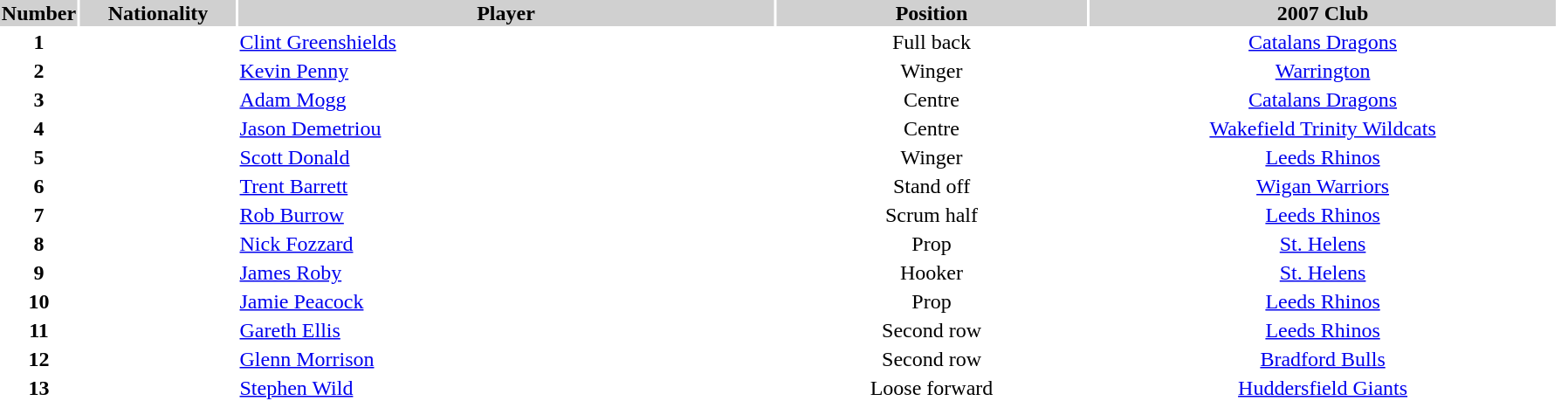<table width=95%>
<tr bgcolor=#D0D0D0>
<th width=5%>Number</th>
<th width=10%>Nationality</th>
<th !width=10%>Player</th>
<th width=20%>Position</th>
<th width=30%>2007 Club</th>
</tr>
<tr bgcolor=#FFFFFF>
<td align=center><strong>1</strong></td>
<td align=center></td>
<td><a href='#'>Clint Greenshields</a></td>
<td align=center>Full back</td>
<td align=center><a href='#'>Catalans Dragons</a></td>
</tr>
<tr bgcolor=#FFFFFF>
<td align=center><strong>2</strong></td>
<td align=center></td>
<td><a href='#'>Kevin Penny</a></td>
<td align=center>Winger</td>
<td align=center><a href='#'>Warrington</a></td>
</tr>
<tr bgcolor=#FFFFFF>
<td align=center><strong>3</strong></td>
<td align=center></td>
<td><a href='#'>Adam Mogg</a></td>
<td align=center>Centre</td>
<td align=center><a href='#'>Catalans Dragons</a></td>
</tr>
<tr bgcolor=#FFFFFF>
<td align=center><strong>4</strong></td>
<td align=center></td>
<td><a href='#'>Jason Demetriou</a></td>
<td align=center>Centre</td>
<td align=center><a href='#'>Wakefield Trinity Wildcats</a></td>
</tr>
<tr bgcolor=#FFFFFF>
<td align=center><strong>5</strong></td>
<td align=center></td>
<td><a href='#'>Scott Donald</a></td>
<td align=center>Winger</td>
<td align=center><a href='#'>Leeds Rhinos</a></td>
</tr>
<tr bgcolor=#FFFFFF>
<td align=center><strong>6</strong></td>
<td align=center></td>
<td><a href='#'>Trent Barrett</a></td>
<td align=center>Stand off</td>
<td align=center><a href='#'>Wigan Warriors</a></td>
</tr>
<tr bgcolor=#FFFFFF>
<td align=center><strong>7</strong></td>
<td align=center></td>
<td><a href='#'>Rob Burrow</a></td>
<td align=center>Scrum half</td>
<td align=center><a href='#'>Leeds Rhinos</a></td>
</tr>
<tr bgcolor=#FFFFFF>
<td align=center><strong>8</strong></td>
<td align=center></td>
<td><a href='#'>Nick Fozzard</a></td>
<td align=center>Prop</td>
<td align=center><a href='#'>St. Helens</a></td>
</tr>
<tr bgcolor=#FFFFFF>
<td align=center><strong>9</strong></td>
<td align=center></td>
<td><a href='#'>James Roby</a></td>
<td align=center>Hooker</td>
<td align=center><a href='#'>St. Helens</a></td>
</tr>
<tr bgcolor=#FFFFFF>
<td align=center><strong>10</strong></td>
<td align=center></td>
<td><a href='#'>Jamie Peacock</a></td>
<td align=center>Prop</td>
<td align=center><a href='#'>Leeds Rhinos</a></td>
</tr>
<tr bgcolor=#FFFFFF>
<td align=center><strong>11</strong></td>
<td align=center></td>
<td><a href='#'>Gareth Ellis</a></td>
<td align=center>Second row</td>
<td align=center><a href='#'>Leeds Rhinos</a></td>
</tr>
<tr bgcolor=#FFFFFF>
<td align=center><strong>12</strong></td>
<td align=center></td>
<td><a href='#'>Glenn Morrison</a></td>
<td align=center>Second row</td>
<td align=center><a href='#'>Bradford Bulls</a></td>
</tr>
<tr bgcolor=#FFFFFF>
<td align=center><strong>13</strong></td>
<td align=center></td>
<td><a href='#'>Stephen Wild</a></td>
<td align=center>Loose forward</td>
<td align=center><a href='#'>Huddersfield Giants</a></td>
<td></td>
</tr>
</table>
